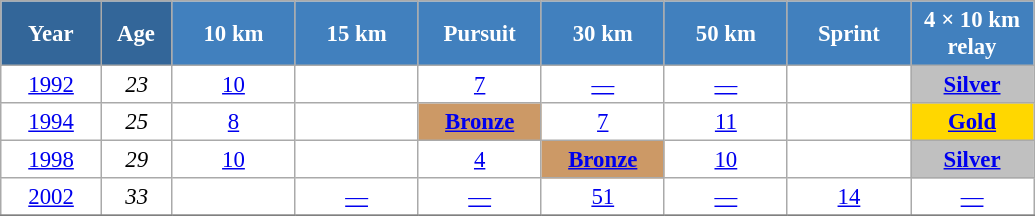<table class="wikitable" style="font-size:95%; text-align:center; border:grey solid 1px; border-collapse:collapse; background:#ffffff;">
<tr>
<th style="background-color:#369; color:white; width:60px;"> Year </th>
<th style="background-color:#369; color:white; width:40px;"> Age </th>
<th style="background-color:#4180be; color:white; width:75px;"> 10 km </th>
<th style="background-color:#4180be; color:white; width:75px;"> 15 km </th>
<th style="background-color:#4180be; color:white; width:75px;"> Pursuit </th>
<th style="background-color:#4180be; color:white; width:75px;"> 30 km </th>
<th style="background-color:#4180be; color:white; width:75px;"> 50 km </th>
<th style="background-color:#4180be; color:white; width:75px;"> Sprint </th>
<th style="background-color:#4180be; color:white; width:75px;"> 4 × 10 km <br> relay </th>
</tr>
<tr>
<td><a href='#'>1992</a></td>
<td><em>23</em></td>
<td><a href='#'>10</a></td>
<td></td>
<td><a href='#'>7</a></td>
<td><a href='#'>—</a></td>
<td><a href='#'>—</a></td>
<td></td>
<td style="background:silver;"><a href='#'><strong>Silver</strong></a></td>
</tr>
<tr>
<td><a href='#'>1994</a></td>
<td><em>25</em></td>
<td><a href='#'>8</a></td>
<td></td>
<td bgcolor="cc9966"><a href='#'><strong>Bronze</strong></a></td>
<td><a href='#'>7</a></td>
<td><a href='#'>11</a></td>
<td></td>
<td style="background:gold;"><a href='#'><strong>Gold</strong></a></td>
</tr>
<tr>
<td><a href='#'>1998</a></td>
<td><em>29</em></td>
<td><a href='#'>10</a></td>
<td></td>
<td><a href='#'>4</a></td>
<td bgcolor="cc9966"><a href='#'><strong>Bronze</strong></a></td>
<td><a href='#'>10</a></td>
<td></td>
<td style="background:silver;"><a href='#'><strong>Silver</strong></a></td>
</tr>
<tr>
<td><a href='#'>2002</a></td>
<td><em>33</em></td>
<td></td>
<td><a href='#'>—</a></td>
<td><a href='#'>—</a></td>
<td><a href='#'>51</a></td>
<td><a href='#'>—</a></td>
<td><a href='#'>14</a></td>
<td><a href='#'>—</a></td>
</tr>
<tr>
</tr>
</table>
